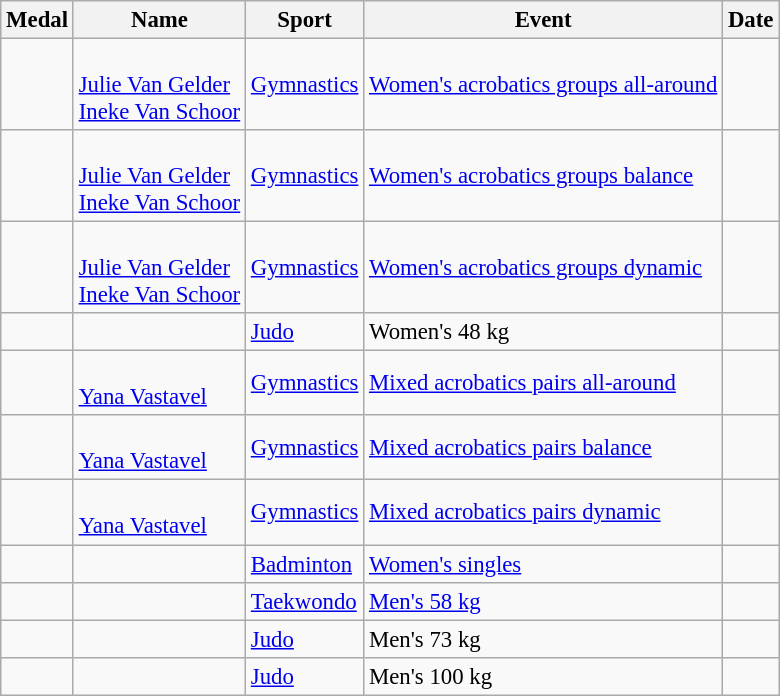<table class="wikitable sortable" style="font-size: 95%;">
<tr>
<th>Medal</th>
<th>Name</th>
<th>Sport</th>
<th>Event</th>
<th>Date</th>
</tr>
<tr>
<td></td>
<td><br><a href='#'>Julie Van Gelder</a><br><a href='#'>Ineke Van Schoor</a></td>
<td><a href='#'>Gymnastics</a></td>
<td><a href='#'>Women's acrobatics groups all-around</a></td>
<td></td>
</tr>
<tr>
<td></td>
<td><br><a href='#'>Julie Van Gelder</a><br><a href='#'>Ineke Van Schoor</a></td>
<td><a href='#'>Gymnastics</a></td>
<td><a href='#'>Women's acrobatics groups balance</a></td>
<td></td>
</tr>
<tr>
<td></td>
<td><br><a href='#'>Julie Van Gelder</a><br><a href='#'>Ineke Van Schoor</a></td>
<td><a href='#'>Gymnastics</a></td>
<td><a href='#'>Women's acrobatics groups dynamic</a></td>
<td></td>
</tr>
<tr>
<td></td>
<td></td>
<td><a href='#'>Judo</a></td>
<td>Women's 48 kg</td>
<td></td>
</tr>
<tr>
<td></td>
<td><br><a href='#'>Yana Vastavel</a></td>
<td><a href='#'>Gymnastics</a></td>
<td><a href='#'>Mixed acrobatics pairs all-around</a></td>
<td></td>
</tr>
<tr>
<td></td>
<td><br><a href='#'>Yana Vastavel</a></td>
<td><a href='#'>Gymnastics</a></td>
<td><a href='#'>Mixed acrobatics pairs balance</a></td>
<td></td>
</tr>
<tr>
<td></td>
<td><br><a href='#'>Yana Vastavel</a></td>
<td><a href='#'>Gymnastics</a></td>
<td><a href='#'>Mixed acrobatics pairs dynamic</a></td>
<td></td>
</tr>
<tr>
<td></td>
<td></td>
<td><a href='#'>Badminton</a></td>
<td><a href='#'>Women's singles</a></td>
<td></td>
</tr>
<tr>
<td></td>
<td></td>
<td><a href='#'>Taekwondo</a></td>
<td><a href='#'>Men's 58 kg</a></td>
<td></td>
</tr>
<tr>
<td></td>
<td></td>
<td><a href='#'>Judo</a></td>
<td>Men's 73 kg</td>
<td></td>
</tr>
<tr>
<td></td>
<td></td>
<td><a href='#'>Judo</a></td>
<td>Men's 100 kg</td>
<td></td>
</tr>
</table>
